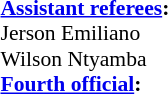<table width=50% style="font-size: 90%">
<tr>
<td><br><strong><a href='#'>Assistant referees</a>:</strong>
<br>Jerson Emiliano
<br>Wilson Ntyamba
<br><strong><a href='#'>Fourth official</a>:</strong>
<br></td>
</tr>
</table>
